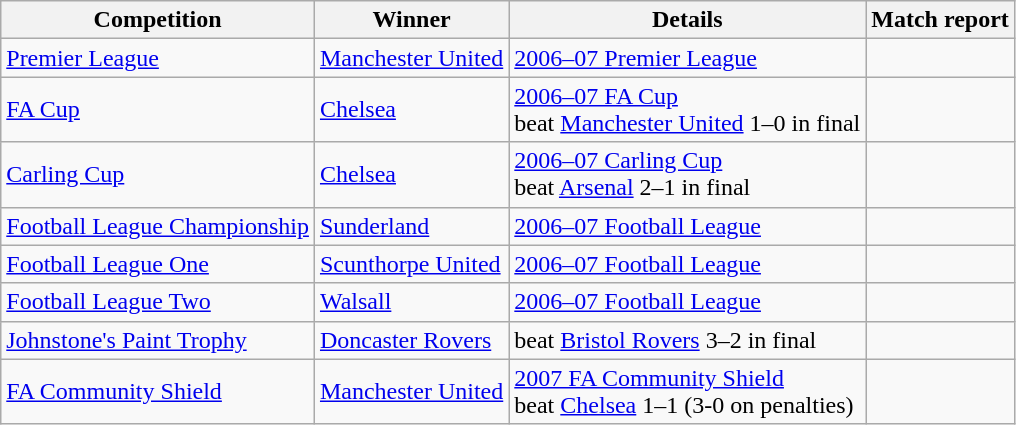<table class="wikitable">
<tr>
<th>Competition</th>
<th>Winner</th>
<th>Details</th>
<th>Match report</th>
</tr>
<tr>
<td><a href='#'>Premier League</a></td>
<td><a href='#'>Manchester United</a></td>
<td><a href='#'>2006–07 Premier League</a></td>
<td></td>
</tr>
<tr>
<td><a href='#'>FA Cup</a></td>
<td><a href='#'>Chelsea</a></td>
<td><a href='#'>2006–07 FA Cup</a><br>beat <a href='#'>Manchester United</a> 1–0 in final</td>
<td></td>
</tr>
<tr>
<td><a href='#'>Carling Cup</a></td>
<td><a href='#'>Chelsea</a></td>
<td><a href='#'>2006–07 Carling Cup</a><br>beat <a href='#'>Arsenal</a> 2–1 in final</td>
<td></td>
</tr>
<tr>
<td><a href='#'>Football League Championship</a></td>
<td><a href='#'>Sunderland</a></td>
<td><a href='#'>2006–07 Football League</a></td>
<td></td>
</tr>
<tr>
<td><a href='#'>Football League One</a></td>
<td><a href='#'>Scunthorpe United</a></td>
<td><a href='#'>2006–07 Football League</a></td>
<td></td>
</tr>
<tr>
<td><a href='#'>Football League Two</a></td>
<td><a href='#'>Walsall</a></td>
<td><a href='#'>2006–07 Football League</a></td>
<td></td>
</tr>
<tr>
<td><a href='#'>Johnstone's Paint Trophy</a></td>
<td><a href='#'>Doncaster Rovers</a></td>
<td>beat <a href='#'>Bristol Rovers</a> 3–2 in final</td>
<td></td>
</tr>
<tr>
<td><a href='#'>FA Community Shield</a></td>
<td><a href='#'>Manchester United</a></td>
<td><a href='#'>2007 FA Community Shield</a><br>beat <a href='#'>Chelsea</a> 1–1 (3-0 on penalties)</td>
<td></td>
</tr>
</table>
